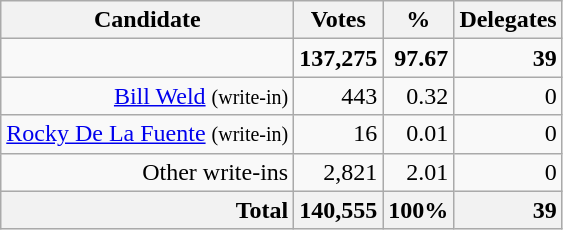<table class="wikitable sortable" style="text-align:right;">
<tr>
<th>Candidate</th>
<th>Votes</th>
<th>%</th>
<th>Delegates</th>
</tr>
<tr>
<td><strong></strong></td>
<td><strong>137,275</strong></td>
<td><strong>97.67</strong></td>
<td><strong>39</strong></td>
</tr>
<tr>
<td><a href='#'>Bill Weld</a> <small>(write-in)</small></td>
<td>443</td>
<td>0.32</td>
<td>0</td>
</tr>
<tr>
<td><a href='#'>Rocky De La Fuente</a> <small>(write-in)</small></td>
<td>16</td>
<td>0.01</td>
<td>0</td>
</tr>
<tr>
<td>Other write-ins</td>
<td>2,821</td>
<td>2.01</td>
<td>0</td>
</tr>
<tr style="background-color:#F6F6F6">
<th style="text-align:right;">Total</th>
<th style="text-align:right;">140,555</th>
<th style="text-align:right;">100%</th>
<th style="text-align:right;">39</th>
</tr>
</table>
